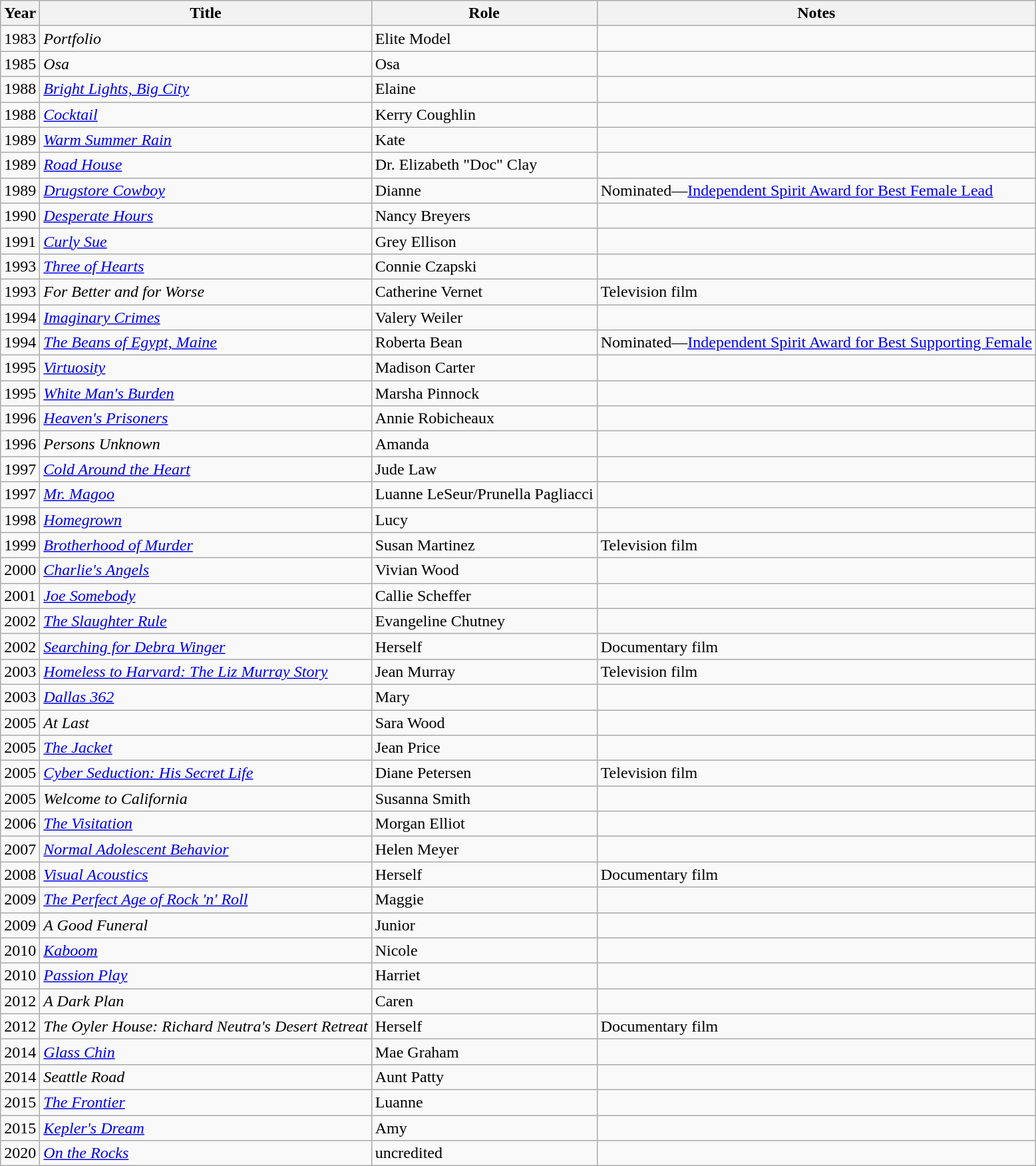<table class="wikitable sortable">
<tr>
<th>Year</th>
<th>Title</th>
<th>Role</th>
<th class="unsortable">Notes</th>
</tr>
<tr>
<td>1983</td>
<td><em>Portfolio</em></td>
<td>Elite Model</td>
<td></td>
</tr>
<tr>
<td>1985</td>
<td><em>Osa</em></td>
<td>Osa</td>
<td></td>
</tr>
<tr>
<td>1988</td>
<td><em><a href='#'>Bright Lights, Big City</a> </em></td>
<td>Elaine</td>
<td></td>
</tr>
<tr>
<td>1988</td>
<td><em><a href='#'>Cocktail</a></em></td>
<td>Kerry Coughlin</td>
<td></td>
</tr>
<tr>
<td>1989</td>
<td><em><a href='#'>Warm Summer Rain</a> </em></td>
<td>Kate</td>
<td></td>
</tr>
<tr>
<td>1989</td>
<td><em><a href='#'>Road House</a></em></td>
<td>Dr. Elizabeth "Doc" Clay</td>
<td></td>
</tr>
<tr>
<td>1989</td>
<td><em><a href='#'>Drugstore Cowboy</a></em></td>
<td>Dianne</td>
<td>Nominated—<a href='#'>Independent Spirit Award for Best Female Lead</a></td>
</tr>
<tr>
<td>1990</td>
<td><em><a href='#'>Desperate Hours</a></em></td>
<td>Nancy Breyers</td>
<td></td>
</tr>
<tr>
<td>1991</td>
<td><em><a href='#'>Curly Sue</a></em></td>
<td>Grey Ellison</td>
<td></td>
</tr>
<tr>
<td>1993</td>
<td><em><a href='#'>Three of Hearts</a></em></td>
<td>Connie Czapski</td>
<td></td>
</tr>
<tr>
<td>1993</td>
<td><em>For Better and for Worse</em></td>
<td>Catherine Vernet</td>
<td>Television film</td>
</tr>
<tr>
<td>1994</td>
<td><em><a href='#'>Imaginary Crimes</a></em></td>
<td>Valery Weiler</td>
<td></td>
</tr>
<tr>
<td>1994</td>
<td><em><a href='#'>The Beans of Egypt, Maine</a></em></td>
<td>Roberta Bean</td>
<td>Nominated—<a href='#'>Independent Spirit Award for Best Supporting Female</a></td>
</tr>
<tr>
<td>1995</td>
<td><em><a href='#'>Virtuosity</a></em></td>
<td>Madison Carter</td>
<td></td>
</tr>
<tr>
<td>1995</td>
<td><em><a href='#'>White Man's Burden</a></em></td>
<td>Marsha Pinnock</td>
<td></td>
</tr>
<tr>
<td>1996</td>
<td><em><a href='#'>Heaven's Prisoners</a></em></td>
<td>Annie Robicheaux</td>
<td></td>
</tr>
<tr>
<td>1996</td>
<td><em>Persons Unknown</em></td>
<td>Amanda</td>
<td></td>
</tr>
<tr>
<td>1997</td>
<td><em><a href='#'>Cold Around the Heart</a></em></td>
<td>Jude Law</td>
<td></td>
</tr>
<tr>
<td>1997</td>
<td><em><a href='#'>Mr. Magoo</a></em></td>
<td>Luanne LeSeur/Prunella Pagliacci</td>
<td></td>
</tr>
<tr>
<td>1998</td>
<td><em><a href='#'>Homegrown</a></em></td>
<td>Lucy</td>
<td></td>
</tr>
<tr>
<td>1999</td>
<td><em><a href='#'>Brotherhood of Murder</a></em></td>
<td>Susan Martinez</td>
<td>Television film</td>
</tr>
<tr>
<td>2000</td>
<td><em><a href='#'>Charlie's Angels</a></em></td>
<td>Vivian Wood</td>
<td></td>
</tr>
<tr>
<td>2001</td>
<td><em><a href='#'>Joe Somebody</a></em></td>
<td>Callie Scheffer</td>
<td></td>
</tr>
<tr>
<td>2002</td>
<td><em><a href='#'>The Slaughter Rule</a></em></td>
<td>Evangeline Chutney</td>
<td></td>
</tr>
<tr>
<td>2002</td>
<td><em><a href='#'>Searching for Debra Winger</a></em></td>
<td>Herself</td>
<td>Documentary film</td>
</tr>
<tr>
<td>2003</td>
<td><em><a href='#'>Homeless to Harvard: The Liz Murray Story</a></em></td>
<td>Jean Murray</td>
<td>Television film</td>
</tr>
<tr>
<td>2003</td>
<td><em><a href='#'>Dallas 362</a></em></td>
<td>Mary</td>
<td></td>
</tr>
<tr>
<td>2005</td>
<td><em>At Last</em></td>
<td>Sara Wood</td>
<td></td>
</tr>
<tr>
<td>2005</td>
<td><em><a href='#'>The Jacket</a></em></td>
<td>Jean Price</td>
<td></td>
</tr>
<tr>
<td>2005</td>
<td><em><a href='#'>Cyber Seduction: His Secret Life</a></em></td>
<td>Diane Petersen</td>
<td>Television film</td>
</tr>
<tr>
<td>2005</td>
<td><em>Welcome to California</em></td>
<td>Susanna Smith</td>
<td></td>
</tr>
<tr>
<td>2006</td>
<td><em><a href='#'>The Visitation</a></em></td>
<td>Morgan Elliot</td>
<td></td>
</tr>
<tr>
<td>2007</td>
<td><em><a href='#'>Normal Adolescent Behavior</a></em></td>
<td>Helen Meyer</td>
<td></td>
</tr>
<tr>
<td>2008</td>
<td><em><a href='#'>Visual Acoustics</a></em></td>
<td>Herself</td>
<td>Documentary film</td>
</tr>
<tr>
<td>2009</td>
<td><em><a href='#'>The Perfect Age of Rock 'n' Roll</a></em></td>
<td>Maggie</td>
<td></td>
</tr>
<tr>
<td>2009</td>
<td><em>A Good Funeral </em></td>
<td>Junior</td>
<td></td>
</tr>
<tr>
<td>2010</td>
<td><em><a href='#'>Kaboom</a></em></td>
<td>Nicole</td>
<td></td>
</tr>
<tr>
<td>2010</td>
<td><em><a href='#'>Passion Play</a> </em></td>
<td>Harriet</td>
<td></td>
</tr>
<tr>
<td>2012</td>
<td><em>A Dark Plan</em></td>
<td>Caren</td>
<td></td>
</tr>
<tr>
<td>2012</td>
<td><em>The Oyler House: Richard Neutra's Desert Retreat</em></td>
<td>Herself</td>
<td>Documentary film</td>
</tr>
<tr>
<td>2014</td>
<td><em><a href='#'>Glass Chin</a></em></td>
<td>Mae Graham</td>
<td></td>
</tr>
<tr>
<td>2014</td>
<td><em>Seattle Road</em></td>
<td>Aunt Patty</td>
<td></td>
</tr>
<tr>
<td>2015</td>
<td><em><a href='#'>The Frontier</a></em></td>
<td>Luanne</td>
<td></td>
</tr>
<tr>
<td>2015</td>
<td><em><a href='#'>Kepler's Dream</a></em></td>
<td>Amy</td>
<td></td>
</tr>
<tr>
<td>2020</td>
<td><em><a href='#'>On the Rocks</a></em></td>
<td>uncredited</td>
<td></td>
</tr>
</table>
